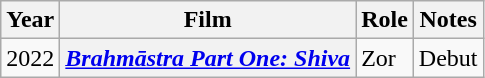<table class="wikitable sortable plainrowheaders">
<tr style="text-align:center;">
<th scope="col">Year</th>
<th scope="col">Film</th>
<th scope="col">Role</th>
<th class="unsortable" scope="col">Notes</th>
</tr>
<tr>
<td>2022</td>
<th scope="row"><em><a href='#'>Brahmāstra Part One: Shiva</a></em></th>
<td>Zor</td>
<td>Debut</td>
</tr>
</table>
